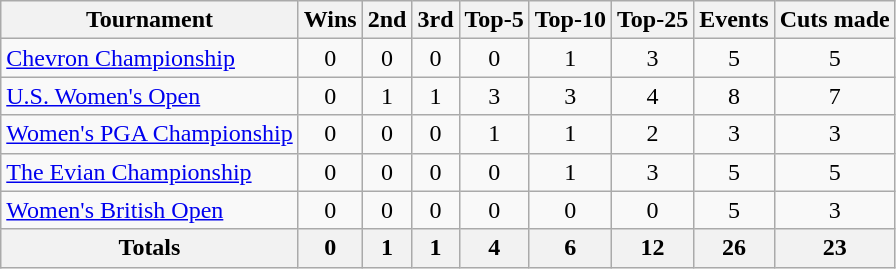<table class=wikitable style=text-align:center>
<tr>
<th>Tournament</th>
<th>Wins</th>
<th>2nd</th>
<th>3rd</th>
<th>Top-5</th>
<th>Top-10</th>
<th>Top-25</th>
<th>Events</th>
<th>Cuts made</th>
</tr>
<tr>
<td align=left><a href='#'>Chevron Championship</a></td>
<td>0</td>
<td>0</td>
<td>0</td>
<td>0</td>
<td>1</td>
<td>3</td>
<td>5</td>
<td>5</td>
</tr>
<tr>
<td align=left><a href='#'>U.S. Women's Open</a></td>
<td>0</td>
<td>1</td>
<td>1</td>
<td>3</td>
<td>3</td>
<td>4</td>
<td>8</td>
<td>7</td>
</tr>
<tr>
<td align=left><a href='#'>Women's PGA Championship</a></td>
<td>0</td>
<td>0</td>
<td>0</td>
<td>1</td>
<td>1</td>
<td>2</td>
<td>3</td>
<td>3</td>
</tr>
<tr>
<td align=left><a href='#'>The Evian Championship</a></td>
<td>0</td>
<td>0</td>
<td>0</td>
<td>0</td>
<td>1</td>
<td>3</td>
<td>5</td>
<td>5</td>
</tr>
<tr>
<td align=left><a href='#'>Women's British Open</a></td>
<td>0</td>
<td>0</td>
<td>0</td>
<td>0</td>
<td>0</td>
<td>0</td>
<td>5</td>
<td>3</td>
</tr>
<tr>
<th>Totals</th>
<th>0</th>
<th>1</th>
<th>1</th>
<th>4</th>
<th>6</th>
<th>12</th>
<th>26</th>
<th>23</th>
</tr>
</table>
